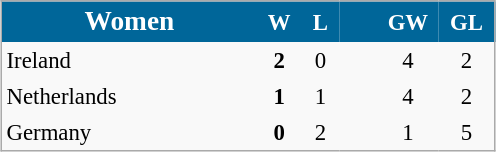<table align=center cellpadding="3" cellspacing="0" style="background: #f9f9f9; border: 1px #aaa solid; border-collapse: collapse; font-size: 95%;" width=330>
<tr bgcolor=#006699 style="color:white;">
<th width=34% style=font-size:120%><strong>Women</strong></th>
<th width=5%>W</th>
<th width=5%>L</th>
<th width=5%></th>
<th width=5%>GW</th>
<th width=5%>GL</th>
</tr>
<tr align=center>
<td align=left> Ireland</td>
<td><strong>2</strong></td>
<td>0</td>
<td></td>
<td>4</td>
<td>2</td>
</tr>
<tr align=center>
<td align=left> Netherlands</td>
<td><strong>1</strong></td>
<td>1</td>
<td></td>
<td>4</td>
<td>2</td>
</tr>
<tr align=center>
<td align=left> Germany</td>
<td><strong>0</strong></td>
<td>2</td>
<td></td>
<td>1</td>
<td>5</td>
</tr>
</table>
